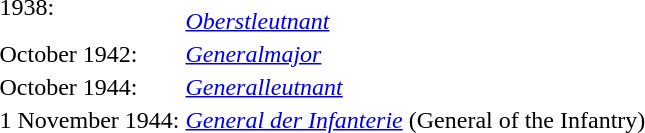<table style="background: transparent;">
<tr>
<td>1938:</td>
<td><br><em><a href='#'>Oberstleutnant</a></em></td>
</tr>
<tr>
<td>October 1942:</td>
<td><em><a href='#'>Generalmajor</a></em></td>
</tr>
<tr>
<td>October 1944:</td>
<td><em><a href='#'>Generalleutnant</a></em></td>
</tr>
<tr>
<td>1 November 1944:</td>
<td><em><a href='#'>General der Infanterie</a></em> (General of the Infantry)</td>
</tr>
</table>
